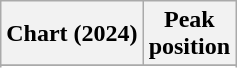<table class="wikitable sortable plainrowheaders" style="text-align:center">
<tr>
<th scope="col">Chart (2024)</th>
<th scope="col">Peak<br>position</th>
</tr>
<tr>
</tr>
<tr>
</tr>
<tr>
</tr>
</table>
